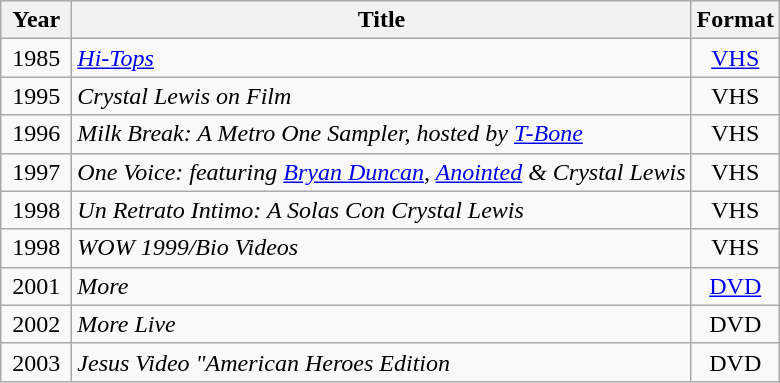<table class="wikitable">
<tr>
<th align="center" valign="top" width="40">Year</th>
<th align="left" valign="top">Title</th>
<th>Format</th>
</tr>
<tr>
<td align="center" valign="top">1985</td>
<td align="left" valign="top"><em><a href='#'>Hi-Tops</a></em></td>
<td align="center" valign="top"><a href='#'>VHS</a></td>
</tr>
<tr>
<td align="center" valign="top">1995</td>
<td align="left" valign="top"><em>Crystal Lewis on Film</em></td>
<td align="center" valign="top">VHS</td>
</tr>
<tr>
<td align="center" valign="top">1996</td>
<td align="left" valign="top"><em>Milk Break: A Metro One Sampler, hosted by <a href='#'>T-Bone</a></em></td>
<td align="center" valign="top">VHS</td>
</tr>
<tr>
<td align="center" valign="top">1997</td>
<td align="left" valign="top"><em>One Voice: featuring <a href='#'>Bryan Duncan</a>, <a href='#'>Anointed</a> & Crystal Lewis</em></td>
<td align="center" valign="top">VHS</td>
</tr>
<tr>
<td align="center" valign="top">1998</td>
<td align="left" valign="top"><em>Un Retrato Intimo: A Solas Con Crystal Lewis</em></td>
<td align="center" valign="top">VHS</td>
</tr>
<tr>
<td align="center" valign="top">1998</td>
<td align="left" valign="top"><em>WOW 1999/Bio Videos</em></td>
<td align="center" valign="top">VHS</td>
</tr>
<tr>
<td align="center" valign="top">2001</td>
<td align="left" valign="top"><em>More</em></td>
<td align="center" valign="top"><a href='#'>DVD</a></td>
</tr>
<tr>
<td align="center" valign="top">2002</td>
<td align="left" valign="top"><em>More Live</em></td>
<td align="center" valign="top">DVD</td>
</tr>
<tr>
<td align="center" valign="top">2003</td>
<td align="left" valign="top"><em>Jesus Video "American Heroes Edition</em></td>
<td align="center" valign="top">DVD</td>
</tr>
</table>
